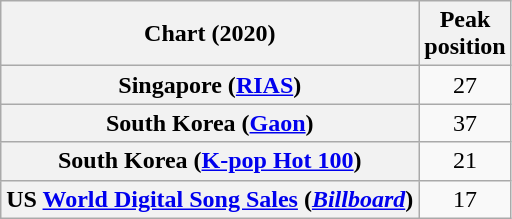<table class="wikitable plainrowheaders" style="text-align:center">
<tr>
<th>Chart (2020)</th>
<th>Peak<br>position</th>
</tr>
<tr>
<th scope="row">Singapore (<a href='#'>RIAS</a>)</th>
<td>27</td>
</tr>
<tr>
<th scope="row">South Korea (<a href='#'>Gaon</a>)</th>
<td>37</td>
</tr>
<tr>
<th scope="row">South Korea (<a href='#'>K-pop Hot 100</a>)</th>
<td>21</td>
</tr>
<tr>
<th scope="row">US <a href='#'>World Digital Song Sales</a> (<em><a href='#'>Billboard</a></em>)</th>
<td>17</td>
</tr>
</table>
